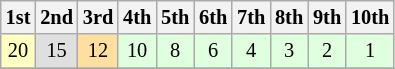<table class="wikitable" style="font-size:85%; text-align:center;">
<tr>
<th>1st</th>
<th>2nd</th>
<th>3rd</th>
<th>4th</th>
<th>5th</th>
<th>6th</th>
<th>7th</th>
<th>8th</th>
<th>9th</th>
<th>10th</th>
</tr>
<tr>
<td style="background:#ffffbf;">20</td>
<td style="background:#dfdfdf;">15</td>
<td style="background:#ffdf9f;">12</td>
<td style="background:#dfffdf;">10</td>
<td style="background:#dfffdf;">8</td>
<td style="background:#dfffdf;">6</td>
<td style="background:#dfffdf;">4</td>
<td style="background:#dfffdf;">3</td>
<td style="background:#dfffdf;">2</td>
<td style="background:#dfffdf;">1</td>
</tr>
<tr>
</tr>
</table>
